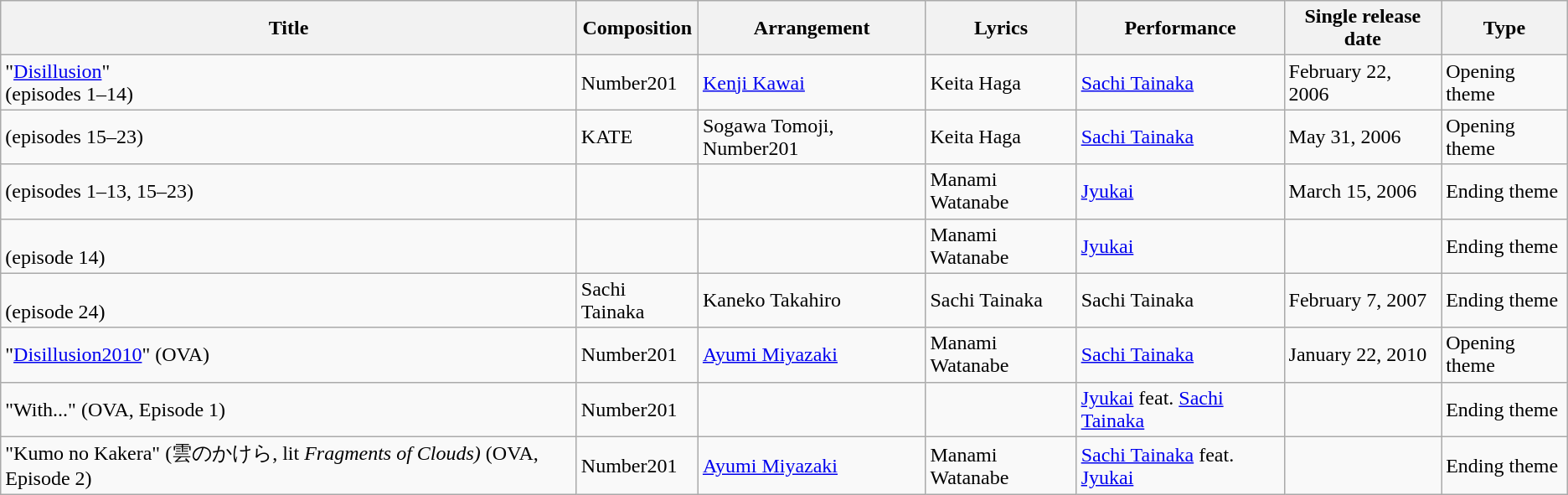<table class="wikitable" style="width: auto">
<tr>
<th>Title</th>
<th>Composition</th>
<th>Arrangement</th>
<th>Lyrics</th>
<th>Performance</th>
<th>Single release date</th>
<th>Type</th>
</tr>
<tr>
<td>"<a href='#'>Disillusion</a>"<br>(episodes 1–14)</td>
<td>Number201</td>
<td><a href='#'>Kenji Kawai</a></td>
<td>Keita Haga</td>
<td><a href='#'>Sachi Tainaka</a></td>
<td>February 22, 2006</td>
<td>Opening theme</td>
</tr>
<tr>
<td>(episodes 15–23)</td>
<td>KATE</td>
<td>Sogawa Tomoji, Number201</td>
<td>Keita Haga</td>
<td><a href='#'>Sachi Tainaka</a></td>
<td>May 31, 2006</td>
<td>Opening theme</td>
</tr>
<tr>
<td>(episodes 1–13, 15–23)</td>
<td></td>
<td></td>
<td>Manami Watanabe</td>
<td><a href='#'>Jyukai</a></td>
<td>March 15, 2006</td>
<td>Ending theme</td>
</tr>
<tr>
<td><br>(episode 14)</td>
<td></td>
<td></td>
<td>Manami Watanabe</td>
<td><a href='#'>Jyukai</a></td>
<td></td>
<td>Ending theme</td>
</tr>
<tr>
<td><br>(episode 24)</td>
<td>Sachi Tainaka</td>
<td>Kaneko Takahiro</td>
<td>Sachi Tainaka</td>
<td>Sachi Tainaka</td>
<td>February 7, 2007</td>
<td>Ending theme</td>
</tr>
<tr>
<td>"<a href='#'>Disillusion2010</a>" (OVA)</td>
<td>Number201</td>
<td><a href='#'>Ayumi Miyazaki</a></td>
<td>Manami Watanabe</td>
<td><a href='#'>Sachi Tainaka</a></td>
<td>January 22, 2010</td>
<td>Opening theme</td>
</tr>
<tr>
<td>"With..." (OVA, Episode 1)</td>
<td>Number201</td>
<td></td>
<td></td>
<td><a href='#'>Jyukai</a> feat. <a href='#'>Sachi Tainaka</a></td>
<td></td>
<td>Ending theme</td>
</tr>
<tr>
<td>"Kumo no Kakera" (雲のかけら, lit <em>Fragments of Clouds)</em> (OVA, Episode 2)</td>
<td>Number201</td>
<td><a href='#'>Ayumi Miyazaki</a></td>
<td>Manami Watanabe</td>
<td><a href='#'>Sachi Tainaka</a> feat. <a href='#'>Jyukai</a></td>
<td></td>
<td>Ending theme</td>
</tr>
</table>
